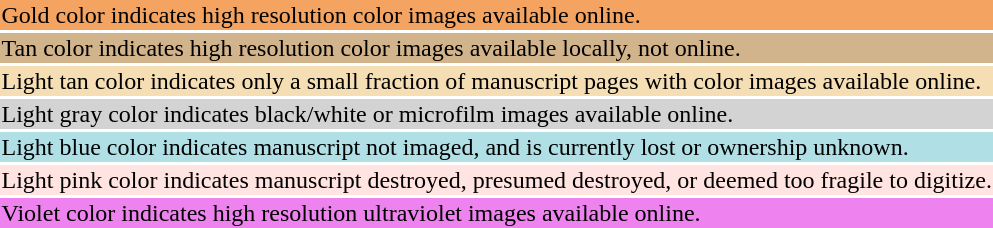<table style="background:transparent">
<tr>
<td bgcolor="sandybrown">Gold color indicates high resolution color images available online.</td>
</tr>
<tr>
<td bgcolor="tan">Tan color indicates high resolution color images available locally, not online.</td>
</tr>
<tr>
<td bgcolor="wheat">Light tan color indicates only a small fraction of manuscript pages with color images available online.</td>
</tr>
<tr>
<td bgcolor="lightgray">Light gray color indicates black/white or microfilm images available online.</td>
</tr>
<tr>
<td bgcolor="powderblue">Light blue color indicates manuscript not imaged, and is currently lost or ownership unknown.</td>
</tr>
<tr>
<td bgcolor="mistyrose">Light pink color indicates manuscript destroyed, presumed destroyed, or deemed too fragile to digitize.</td>
</tr>
<tr>
<td bgcolor="violet">Violet color indicates high resolution ultraviolet images available online.</td>
</tr>
</table>
